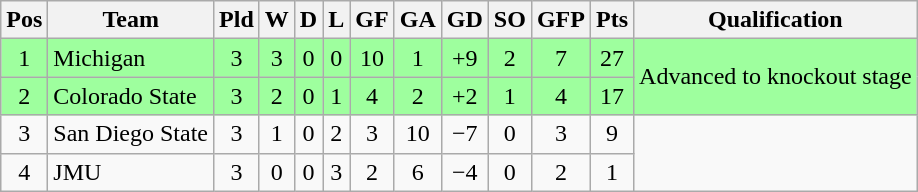<table class="wikitable" style="text-align:center">
<tr>
<th>Pos</th>
<th>Team</th>
<th>Pld</th>
<th>W</th>
<th>D</th>
<th>L</th>
<th>GF</th>
<th>GA</th>
<th>GD</th>
<th>SO</th>
<th>GFP</th>
<th>Pts</th>
<th>Qualification</th>
</tr>
<tr bgcolor="#9eff9e">
<td>1</td>
<td style="text-align:left">Michigan</td>
<td>3</td>
<td>3</td>
<td>0</td>
<td>0</td>
<td>10</td>
<td>1</td>
<td>+9</td>
<td>2</td>
<td>7</td>
<td>27</td>
<td rowspan="2">Advanced to knockout stage</td>
</tr>
<tr bgcolor="#9eff9e">
<td>2</td>
<td style="text-align:left">Colorado State</td>
<td>3</td>
<td>2</td>
<td>0</td>
<td>1</td>
<td>4</td>
<td>2</td>
<td>+2</td>
<td>1</td>
<td>4</td>
<td>17</td>
</tr>
<tr>
<td>3</td>
<td style="text-align:left">San Diego State</td>
<td>3</td>
<td>1</td>
<td>0</td>
<td>2</td>
<td>3</td>
<td>10</td>
<td>−7</td>
<td>0</td>
<td>3</td>
<td>9</td>
<td rowspan="2"></td>
</tr>
<tr>
<td>4</td>
<td style="text-align:left">JMU</td>
<td>3</td>
<td>0</td>
<td>0</td>
<td>3</td>
<td>2</td>
<td>6</td>
<td>−4</td>
<td>0</td>
<td>2</td>
<td>1</td>
</tr>
</table>
